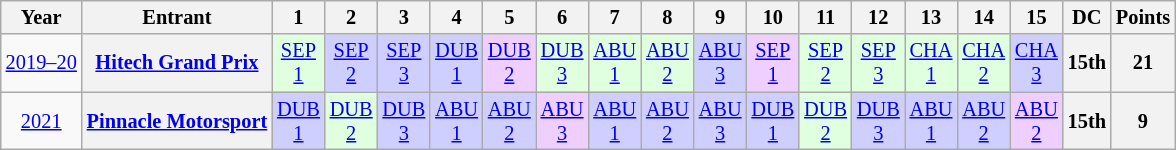<table class="wikitable" style="text-align:center; font-size:85%">
<tr>
<th>Year</th>
<th>Entrant</th>
<th>1</th>
<th>2</th>
<th>3</th>
<th>4</th>
<th>5</th>
<th>6</th>
<th>7</th>
<th>8</th>
<th>9</th>
<th>10</th>
<th>11</th>
<th>12</th>
<th>13</th>
<th>14</th>
<th>15</th>
<th>DC</th>
<th>Points</th>
</tr>
<tr>
<td nowrap><a href='#'>2019–20</a></td>
<th nowrap><a href='#'>Hitech Grand Prix</a></th>
<td style="background:#DFFFDF;"><a href='#'>SEP<br>1</a><br></td>
<td style="background:#CFCFFF;"><a href='#'>SEP<br>2</a><br></td>
<td style="background:#CFCFFF;"><a href='#'>SEP<br>3</a><br></td>
<td style="background:#CFCFFF;"><a href='#'>DUB<br>1</a><br></td>
<td style="background:#EFCFFF;"><a href='#'>DUB<br>2</a><br></td>
<td style="background:#DFFFDF;"><a href='#'>DUB<br>3</a><br></td>
<td style="background:#DFFFDF;"><a href='#'>ABU<br>1</a><br></td>
<td style="background:#DFFFDF;"><a href='#'>ABU<br>2</a><br></td>
<td style="background:#CFCFFF;"><a href='#'>ABU<br>3</a><br></td>
<td style="background:#EFCFFF;"><a href='#'>SEP<br>1</a><br></td>
<td style="background:#DFFFDF;"><a href='#'>SEP<br>2</a><br></td>
<td style="background:#DFFFDF;"><a href='#'>SEP<br>3</a><br></td>
<td style="background:#DFFFDF;"><a href='#'>CHA<br>1</a><br></td>
<td style="background:#DFFFDF;"><a href='#'>CHA<br>2</a><br></td>
<td style="background:#CFCFFF;"><a href='#'>CHA<br>3</a><br></td>
<th>15th</th>
<th>21</th>
</tr>
<tr>
<td nowrap><a href='#'>2021</a></td>
<th nowrap><a href='#'>Pinnacle Motorsport</a></th>
<td style="background:#CFCFFF;"><a href='#'>DUB<br>1</a><br></td>
<td style="background:#DFFFDF;"><a href='#'>DUB<br>2</a><br></td>
<td style="background:#CFCFFF;"><a href='#'>DUB<br>3</a><br></td>
<td style="background:#CFCFFF;"><a href='#'>ABU<br>1</a><br></td>
<td style="background:#CFCFFF;"><a href='#'>ABU<br>2</a><br></td>
<td style="background:#EFCFFF;"><a href='#'>ABU<br>3</a><br></td>
<td style="background:#CFCFFF;"><a href='#'>ABU<br>1</a><br></td>
<td style="background:#CFCFFF;"><a href='#'>ABU<br>2</a><br></td>
<td style="background:#CFCFFF;"><a href='#'>ABU<br>3</a><br></td>
<td style="background:#CFCFFF;"><a href='#'>DUB<br>1</a><br></td>
<td style="background:#DFFFDF;"><a href='#'>DUB<br>2</a><br></td>
<td style="background:#CFCFFF;"><a href='#'>DUB<br>3</a><br></td>
<td style="background:#CFCFFF;"><a href='#'>ABU<br>1</a><br></td>
<td style="background:#CFCFFF;"><a href='#'>ABU<br>2</a><br></td>
<td style="background:#EFCFFF;"><a href='#'>ABU<br>2</a><br></td>
<th>15th</th>
<th>9</th>
</tr>
</table>
